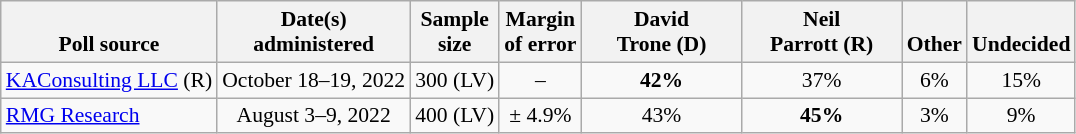<table class="wikitable" style="font-size:90%;text-align:center;">
<tr style="vertical-align:bottom">
<th>Poll source</th>
<th>Date(s)<br>administered</th>
<th>Sample<br>size</th>
<th>Margin<br>of error</th>
<th style="width:100px;">David<br>Trone (D)</th>
<th style="width:100px;">Neil<br>Parrott (R)</th>
<th>Other</th>
<th>Undecided</th>
</tr>
<tr>
<td style="text-align:left;"><a href='#'>KAConsulting LLC</a> (R)</td>
<td>October 18–19, 2022</td>
<td>300 (LV)</td>
<td>–</td>
<td><strong>42%</strong></td>
<td>37%</td>
<td>6%</td>
<td>15%</td>
</tr>
<tr>
<td style="text-align:left;"><a href='#'>RMG Research</a></td>
<td>August 3–9, 2022</td>
<td>400 (LV)</td>
<td>± 4.9%</td>
<td>43%</td>
<td><strong>45%</strong></td>
<td>3%</td>
<td>9%</td>
</tr>
</table>
